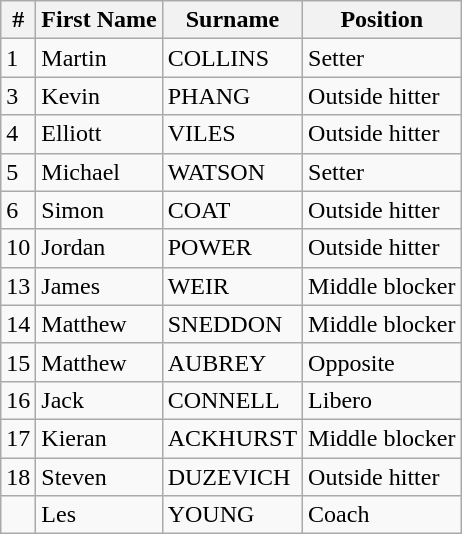<table class="wikitable mw-collapsible mw-collapsed">
<tr>
<th>#</th>
<th>First Name</th>
<th>Surname</th>
<th>Position</th>
</tr>
<tr>
<td>1</td>
<td>Martin</td>
<td>COLLINS</td>
<td>Setter</td>
</tr>
<tr>
<td>3</td>
<td>Kevin</td>
<td>PHANG</td>
<td>Outside hitter</td>
</tr>
<tr>
<td>4</td>
<td>Elliott</td>
<td>VILES</td>
<td>Outside hitter</td>
</tr>
<tr>
<td>5</td>
<td>Michael</td>
<td>WATSON</td>
<td>Setter</td>
</tr>
<tr>
<td>6</td>
<td>Simon</td>
<td>COAT</td>
<td>Outside hitter</td>
</tr>
<tr>
<td>10</td>
<td>Jordan</td>
<td>POWER</td>
<td>Outside hitter</td>
</tr>
<tr>
<td>13</td>
<td>James</td>
<td>WEIR</td>
<td>Middle blocker</td>
</tr>
<tr>
<td>14</td>
<td>Matthew</td>
<td>SNEDDON</td>
<td>Middle blocker</td>
</tr>
<tr>
<td>15</td>
<td>Matthew</td>
<td>AUBREY</td>
<td>Opposite</td>
</tr>
<tr>
<td>16</td>
<td>Jack</td>
<td>CONNELL</td>
<td>Libero</td>
</tr>
<tr>
<td>17</td>
<td>Kieran</td>
<td>ACKHURST</td>
<td>Middle blocker</td>
</tr>
<tr>
<td>18</td>
<td>Steven</td>
<td>DUZEVICH</td>
<td>Outside hitter</td>
</tr>
<tr>
<td></td>
<td>Les</td>
<td>YOUNG</td>
<td>Coach</td>
</tr>
</table>
